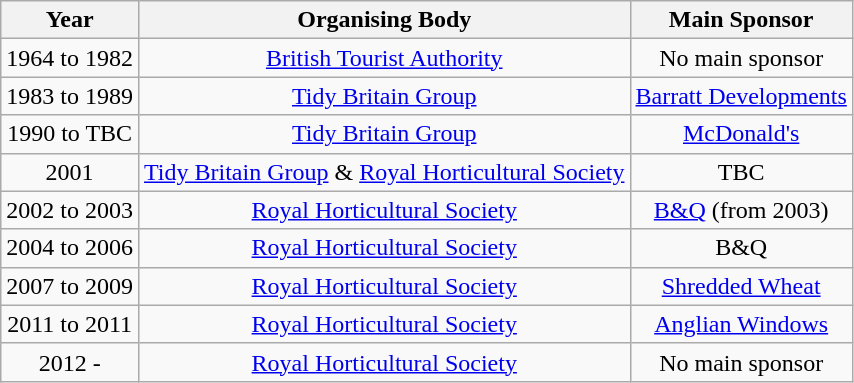<table class="wikitable" style="text-align:center">
<tr>
<th>Year</th>
<th>Organising Body</th>
<th>Main Sponsor</th>
</tr>
<tr>
<td>1964 to 1982</td>
<td><a href='#'>British Tourist Authority</a></td>
<td>No main sponsor</td>
</tr>
<tr>
<td>1983 to 1989</td>
<td><a href='#'>Tidy Britain Group</a></td>
<td><a href='#'>Barratt Developments</a></td>
</tr>
<tr>
<td>1990 to TBC</td>
<td><a href='#'>Tidy Britain Group</a></td>
<td><a href='#'>McDonald's</a></td>
</tr>
<tr>
<td>2001</td>
<td><a href='#'>Tidy Britain Group</a> & <a href='#'>Royal Horticultural Society</a></td>
<td>TBC</td>
</tr>
<tr>
<td>2002 to 2003</td>
<td><a href='#'>Royal Horticultural Society</a></td>
<td><a href='#'>B&Q</a> (from 2003)</td>
</tr>
<tr>
<td>2004 to 2006</td>
<td><a href='#'>Royal Horticultural Society</a></td>
<td>B&Q</td>
</tr>
<tr>
<td>2007 to 2009</td>
<td><a href='#'>Royal Horticultural Society</a></td>
<td><a href='#'>Shredded Wheat</a></td>
</tr>
<tr>
<td>2011 to 2011</td>
<td><a href='#'>Royal Horticultural Society</a></td>
<td><a href='#'>Anglian Windows</a></td>
</tr>
<tr>
<td>2012 -</td>
<td><a href='#'>Royal Horticultural Society</a></td>
<td>No main sponsor</td>
</tr>
</table>
